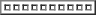<table border="1" style="margin: 1em auto;">
<tr>
<td></td>
<td></td>
<td></td>
<td></td>
<td></td>
<td></td>
<td></td>
<td></td>
<td></td>
<td></td>
</tr>
</table>
